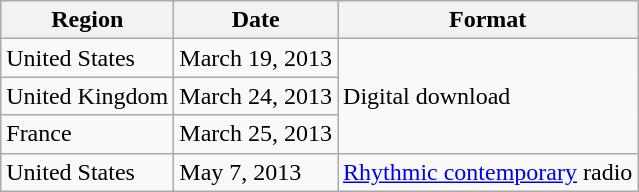<table class="wikitable">
<tr>
<th>Region</th>
<th>Date</th>
<th>Format</th>
</tr>
<tr>
<td>United States</td>
<td>March 19, 2013</td>
<td rowspan="3">Digital download</td>
</tr>
<tr>
<td>United Kingdom</td>
<td>March 24, 2013</td>
</tr>
<tr>
<td>France</td>
<td>March 25, 2013</td>
</tr>
<tr>
<td>United States</td>
<td>May 7, 2013</td>
<td><a href='#'>Rhythmic contemporary</a> radio</td>
</tr>
</table>
